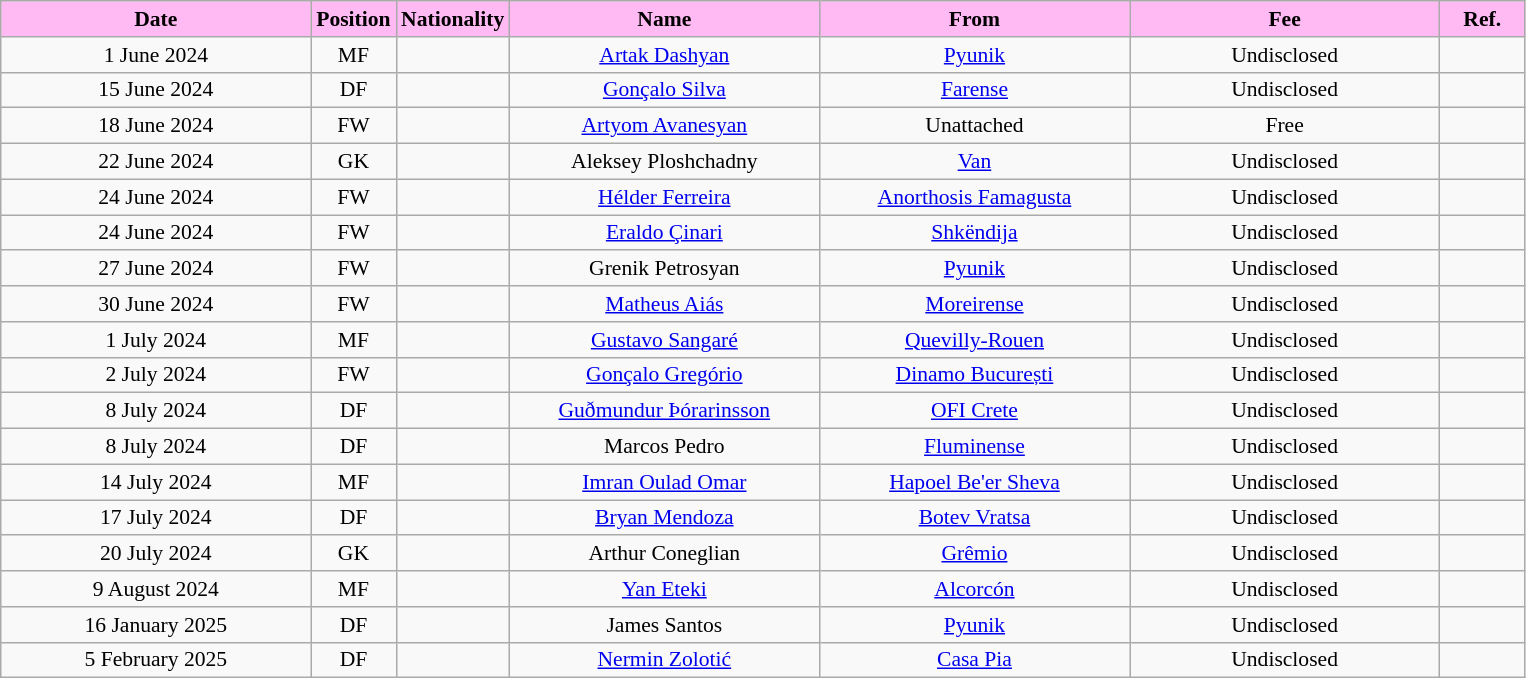<table class="wikitable"  style="text-align:center; font-size:90%; ">
<tr>
<th style="background:#FFB9F3; color:#000000; width:200px;">Date</th>
<th style="background:#FFB9F3; color:#000000; width:50px;">Position</th>
<th style="background:#FFB9F3; color:#000000; width:50px;">Nationality</th>
<th style="background:#FFB9F3; color:#000000; width:200px;">Name</th>
<th style="background:#FFB9F3; color:#000000; width:200px;">From</th>
<th style="background:#FFB9F3; color:#000000; width:200px;">Fee</th>
<th style="background:#FFB9F3; color:#000000; width:50px;">Ref.</th>
</tr>
<tr>
<td>1 June 2024</td>
<td>MF</td>
<td></td>
<td><a href='#'>Artak Dashyan</a></td>
<td><a href='#'>Pyunik</a></td>
<td>Undisclosed</td>
<td></td>
</tr>
<tr>
<td>15 June 2024</td>
<td>DF</td>
<td></td>
<td><a href='#'>Gonçalo Silva</a></td>
<td><a href='#'>Farense</a></td>
<td>Undisclosed</td>
<td></td>
</tr>
<tr>
<td>18 June 2024</td>
<td>FW</td>
<td></td>
<td><a href='#'>Artyom Avanesyan</a></td>
<td>Unattached</td>
<td>Free</td>
<td></td>
</tr>
<tr>
<td>22 June 2024</td>
<td>GK</td>
<td></td>
<td>Aleksey Ploshchadny</td>
<td><a href='#'>Van</a></td>
<td>Undisclosed</td>
<td></td>
</tr>
<tr>
<td>24 June 2024</td>
<td>FW</td>
<td></td>
<td><a href='#'>Hélder Ferreira</a></td>
<td><a href='#'>Anorthosis Famagusta</a></td>
<td>Undisclosed</td>
<td></td>
</tr>
<tr>
<td>24 June 2024</td>
<td>FW</td>
<td></td>
<td><a href='#'>Eraldo Çinari</a></td>
<td><a href='#'>Shkëndija</a></td>
<td>Undisclosed</td>
<td></td>
</tr>
<tr>
<td>27 June 2024</td>
<td>FW</td>
<td></td>
<td>Grenik Petrosyan</td>
<td><a href='#'>Pyunik</a></td>
<td>Undisclosed</td>
<td></td>
</tr>
<tr>
<td>30 June 2024</td>
<td>FW</td>
<td></td>
<td><a href='#'>Matheus Aiás</a></td>
<td><a href='#'>Moreirense</a></td>
<td>Undisclosed</td>
<td></td>
</tr>
<tr>
<td>1 July 2024</td>
<td>MF</td>
<td></td>
<td><a href='#'>Gustavo Sangaré</a></td>
<td><a href='#'>Quevilly-Rouen</a></td>
<td>Undisclosed</td>
<td></td>
</tr>
<tr>
<td>2 July 2024</td>
<td>FW</td>
<td></td>
<td><a href='#'>Gonçalo Gregório</a></td>
<td><a href='#'>Dinamo București</a></td>
<td>Undisclosed</td>
<td></td>
</tr>
<tr>
<td>8 July 2024</td>
<td>DF</td>
<td></td>
<td><a href='#'>Guðmundur Þórarinsson</a></td>
<td><a href='#'>OFI Crete</a></td>
<td>Undisclosed</td>
<td></td>
</tr>
<tr>
<td>8 July 2024</td>
<td>DF</td>
<td></td>
<td>Marcos Pedro</td>
<td><a href='#'>Fluminense</a></td>
<td>Undisclosed</td>
<td></td>
</tr>
<tr>
<td>14 July 2024</td>
<td>MF</td>
<td></td>
<td><a href='#'>Imran Oulad Omar</a></td>
<td><a href='#'>Hapoel Be'er Sheva</a></td>
<td>Undisclosed</td>
<td></td>
</tr>
<tr>
<td>17 July 2024</td>
<td>DF</td>
<td></td>
<td><a href='#'>Bryan Mendoza</a></td>
<td><a href='#'>Botev Vratsa</a></td>
<td>Undisclosed</td>
<td></td>
</tr>
<tr>
<td>20 July 2024</td>
<td>GK</td>
<td></td>
<td>Arthur Coneglian</td>
<td><a href='#'>Grêmio</a></td>
<td>Undisclosed</td>
<td></td>
</tr>
<tr>
<td>9 August 2024</td>
<td>MF</td>
<td></td>
<td><a href='#'>Yan Eteki</a></td>
<td><a href='#'>Alcorcón</a></td>
<td>Undisclosed</td>
<td></td>
</tr>
<tr>
<td>16 January 2025</td>
<td>DF</td>
<td></td>
<td>James Santos</td>
<td><a href='#'>Pyunik</a></td>
<td>Undisclosed</td>
<td></td>
</tr>
<tr>
<td>5 February 2025</td>
<td>DF</td>
<td></td>
<td><a href='#'>Nermin Zolotić</a></td>
<td><a href='#'>Casa Pia</a></td>
<td>Undisclosed</td>
<td></td>
</tr>
</table>
